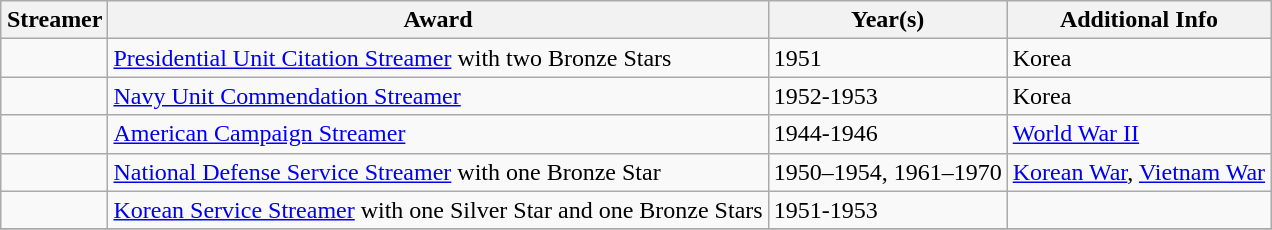<table class="wikitable" style="margin:auto;">
<tr>
<th>Streamer</th>
<th>Award</th>
<th>Year(s)</th>
<th>Additional Info</th>
</tr>
<tr>
<td></td>
<td><a href='#'>Presidential Unit Citation Streamer</a> with two Bronze Stars</td>
<td>1951</td>
<td>Korea</td>
</tr>
<tr>
<td></td>
<td><a href='#'>Navy Unit Commendation Streamer</a></td>
<td>1952-1953</td>
<td>Korea</td>
</tr>
<tr>
<td></td>
<td><a href='#'>American Campaign Streamer</a></td>
<td>1944-1946</td>
<td><a href='#'>World War II</a></td>
</tr>
<tr>
<td></td>
<td><a href='#'>National Defense Service Streamer</a> with one Bronze Star</td>
<td>1950–1954, 1961–1970</td>
<td><a href='#'>Korean War</a>, <a href='#'>Vietnam War</a></td>
</tr>
<tr>
<td></td>
<td><a href='#'>Korean Service Streamer</a> with one Silver Star and one Bronze Stars</td>
<td>1951-1953</td>
<td><br></td>
</tr>
<tr>
</tr>
</table>
